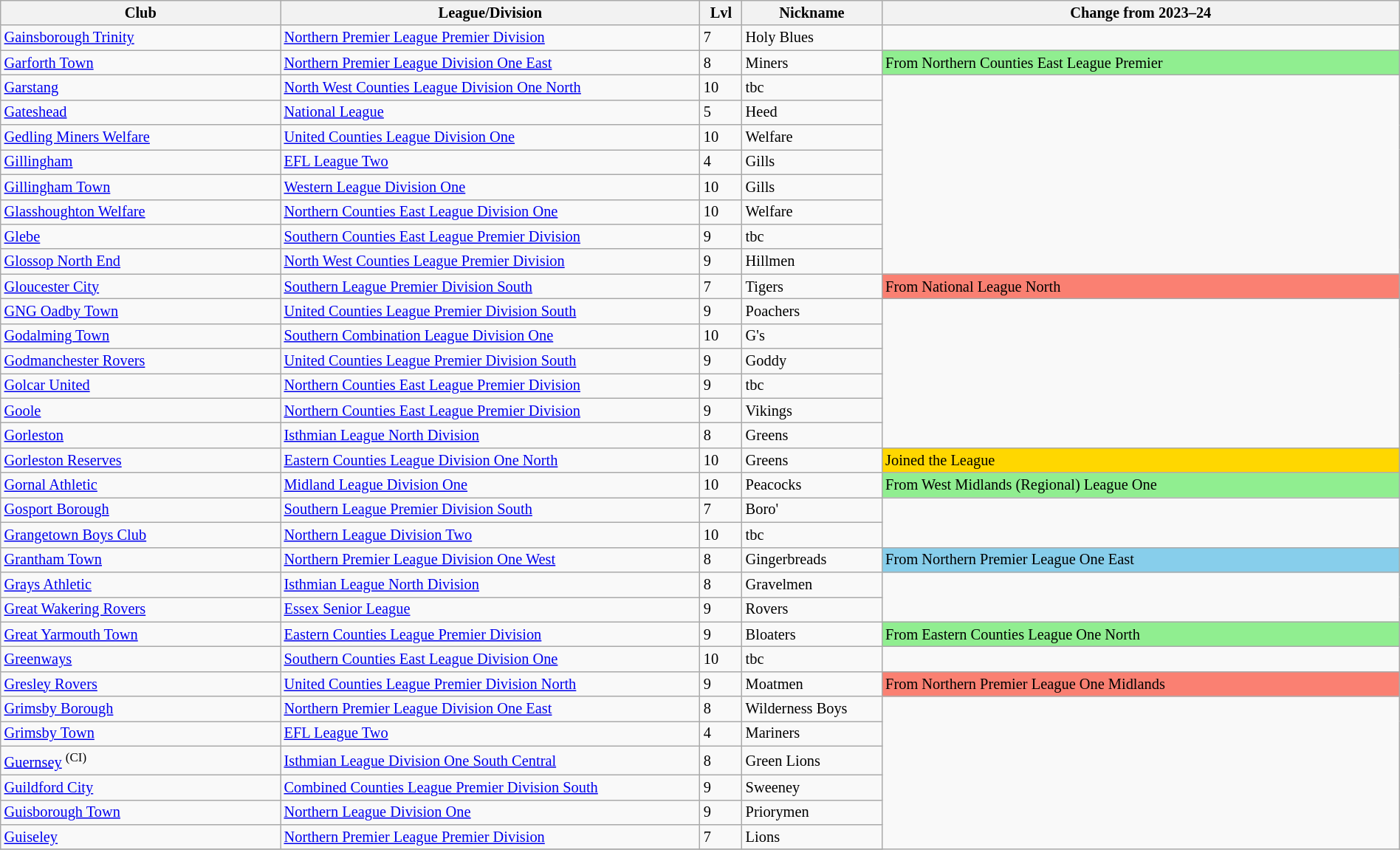<table class="wikitable sortable" width=100% style="font-size:85%">
<tr>
<th width=20%>Club</th>
<th width=30%>League/Division</th>
<th width=3%>Lvl</th>
<th width=10%>Nickname</th>
<th width=37%>Change from 2023–24</th>
</tr>
<tr>
<td><a href='#'>Gainsborough Trinity</a></td>
<td><a href='#'>Northern Premier League Premier Division</a></td>
<td>7</td>
<td>Holy Blues</td>
</tr>
<tr>
<td><a href='#'>Garforth Town</a></td>
<td><a href='#'>Northern Premier League Division One East</a></td>
<td>8</td>
<td>Miners</td>
<td style="background:lightgreen">From Northern Counties East League Premier</td>
</tr>
<tr>
<td><a href='#'>Garstang</a></td>
<td><a href='#'>North West Counties League Division One North</a></td>
<td>10</td>
<td>tbc</td>
</tr>
<tr>
<td><a href='#'>Gateshead</a></td>
<td><a href='#'>National League</a></td>
<td>5</td>
<td>Heed</td>
</tr>
<tr>
<td><a href='#'>Gedling Miners Welfare</a></td>
<td><a href='#'>United Counties League Division One</a></td>
<td>10</td>
<td>Welfare</td>
</tr>
<tr>
<td><a href='#'>Gillingham</a></td>
<td><a href='#'>EFL League Two</a></td>
<td>4</td>
<td>Gills</td>
</tr>
<tr>
<td><a href='#'>Gillingham Town</a></td>
<td><a href='#'>Western League Division One</a></td>
<td>10</td>
<td>Gills</td>
</tr>
<tr>
<td><a href='#'>Glasshoughton Welfare</a></td>
<td><a href='#'>Northern Counties East League Division One</a></td>
<td>10</td>
<td>Welfare</td>
</tr>
<tr>
<td><a href='#'>Glebe</a></td>
<td><a href='#'>Southern Counties East League Premier Division</a></td>
<td>9</td>
<td>tbc</td>
</tr>
<tr>
<td><a href='#'>Glossop North End</a></td>
<td><a href='#'>North West Counties League Premier Division</a></td>
<td>9</td>
<td>Hillmen</td>
</tr>
<tr>
<td><a href='#'>Gloucester City</a></td>
<td><a href='#'>Southern League Premier Division South</a></td>
<td>7</td>
<td>Tigers</td>
<td style="background:salmon">From National League North</td>
</tr>
<tr>
<td><a href='#'>GNG Oadby Town</a></td>
<td><a href='#'>United Counties League Premier Division South</a></td>
<td>9</td>
<td>Poachers</td>
</tr>
<tr>
<td><a href='#'>Godalming Town</a></td>
<td><a href='#'>Southern Combination League Division One</a></td>
<td>10</td>
<td>G's</td>
</tr>
<tr>
<td><a href='#'>Godmanchester Rovers</a></td>
<td><a href='#'>United Counties League Premier Division South</a></td>
<td>9</td>
<td>Goddy</td>
</tr>
<tr>
<td><a href='#'>Golcar United</a></td>
<td><a href='#'>Northern Counties East League Premier Division</a></td>
<td>9</td>
<td>tbc</td>
</tr>
<tr>
<td><a href='#'>Goole</a></td>
<td><a href='#'>Northern Counties East League Premier Division</a></td>
<td>9</td>
<td>Vikings</td>
</tr>
<tr>
<td><a href='#'>Gorleston</a></td>
<td><a href='#'>Isthmian League North Division</a></td>
<td>8</td>
<td>Greens</td>
</tr>
<tr>
<td><a href='#'>Gorleston Reserves</a></td>
<td><a href='#'>Eastern Counties League Division One North</a></td>
<td>10</td>
<td>Greens</td>
<td style="background:gold">Joined the League</td>
</tr>
<tr>
<td><a href='#'>Gornal Athletic</a></td>
<td><a href='#'>Midland League Division One</a></td>
<td>10</td>
<td>Peacocks</td>
<td style="background:lightgreen">From West Midlands (Regional) League One</td>
</tr>
<tr>
<td><a href='#'>Gosport Borough</a></td>
<td><a href='#'>Southern League Premier Division South</a></td>
<td>7</td>
<td>Boro'</td>
</tr>
<tr>
<td><a href='#'>Grangetown Boys Club</a></td>
<td><a href='#'>Northern League Division Two</a></td>
<td>10</td>
<td>tbc</td>
</tr>
<tr>
<td><a href='#'>Grantham Town</a></td>
<td><a href='#'>Northern Premier League Division One West</a></td>
<td>8</td>
<td>Gingerbreads</td>
<td style="background:skyblue">From Northern Premier League One East</td>
</tr>
<tr>
<td><a href='#'>Grays Athletic</a></td>
<td><a href='#'>Isthmian League North Division</a></td>
<td>8</td>
<td>Gravelmen</td>
</tr>
<tr>
<td><a href='#'>Great Wakering Rovers</a></td>
<td><a href='#'>Essex Senior League</a></td>
<td>9</td>
<td>Rovers</td>
</tr>
<tr>
<td><a href='#'>Great Yarmouth Town</a></td>
<td><a href='#'>Eastern Counties League Premier Division</a></td>
<td>9</td>
<td>Bloaters</td>
<td style="background:lightgreen">From Eastern Counties League One North</td>
</tr>
<tr>
<td><a href='#'>Greenways</a></td>
<td><a href='#'>Southern Counties East League Division One</a></td>
<td>10</td>
<td>tbc</td>
</tr>
<tr>
<td><a href='#'>Gresley Rovers</a></td>
<td><a href='#'>United Counties League Premier Division North</a></td>
<td>9</td>
<td>Moatmen</td>
<td style="background:salmon">From Northern Premier League One Midlands</td>
</tr>
<tr>
<td><a href='#'>Grimsby Borough</a></td>
<td><a href='#'>Northern Premier League Division One East</a></td>
<td>8</td>
<td>Wilderness Boys</td>
</tr>
<tr>
<td><a href='#'>Grimsby Town</a></td>
<td><a href='#'>EFL League Two</a></td>
<td>4</td>
<td>Mariners</td>
</tr>
<tr>
<td><a href='#'>Guernsey</a> <sup>(CI)</sup></td>
<td><a href='#'>Isthmian League Division One South Central</a></td>
<td>8</td>
<td>Green Lions</td>
</tr>
<tr>
<td><a href='#'>Guildford City</a></td>
<td><a href='#'>Combined Counties League Premier Division South</a></td>
<td>9</td>
<td>Sweeney</td>
</tr>
<tr>
<td><a href='#'>Guisborough Town</a></td>
<td><a href='#'>Northern League Division One</a></td>
<td>9</td>
<td>Priorymen</td>
</tr>
<tr>
<td><a href='#'>Guiseley</a></td>
<td><a href='#'>Northern Premier League Premier Division</a></td>
<td>7</td>
<td>Lions</td>
</tr>
<tr>
</tr>
</table>
